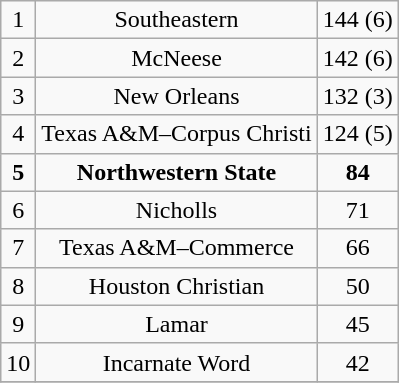<table class="wikitable">
<tr align="center">
<td>1</td>
<td>Southeastern</td>
<td>144 (6)</td>
</tr>
<tr align="center">
<td>2</td>
<td>McNeese</td>
<td>142 (6)</td>
</tr>
<tr align="center">
<td>3</td>
<td>New Orleans</td>
<td>132 (3)</td>
</tr>
<tr align="center">
<td>4</td>
<td>Texas A&M–Corpus Christi</td>
<td>124 (5)</td>
</tr>
<tr align="center">
<td><strong>5</strong></td>
<td><strong>Northwestern State</strong></td>
<td><strong>84</strong></td>
</tr>
<tr align="center">
<td>6</td>
<td>Nicholls</td>
<td>71</td>
</tr>
<tr align="center">
<td>7</td>
<td>Texas A&M–Commerce</td>
<td>66</td>
</tr>
<tr align="center">
<td>8</td>
<td>Houston Christian</td>
<td>50</td>
</tr>
<tr align="center">
<td>9</td>
<td>Lamar</td>
<td>45</td>
</tr>
<tr align="center">
<td>10</td>
<td>Incarnate Word</td>
<td>42</td>
</tr>
<tr align="center">
</tr>
</table>
